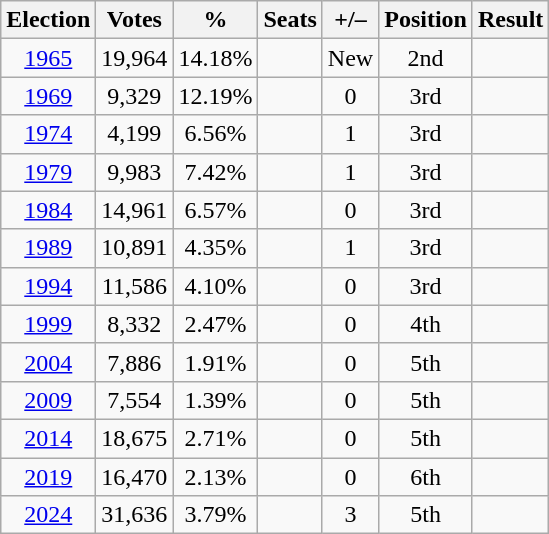<table class="wikitable" style="text-align:center">
<tr>
<th>Election</th>
<th>Votes</th>
<th>%</th>
<th>Seats</th>
<th>+/–</th>
<th>Position</th>
<th>Result</th>
</tr>
<tr>
<td><a href='#'>1965</a></td>
<td>19,964</td>
<td>14.18%</td>
<td></td>
<td>New</td>
<td> 2nd</td>
<td></td>
</tr>
<tr>
<td><a href='#'>1969</a></td>
<td>9,329</td>
<td>12.19%</td>
<td></td>
<td> 0</td>
<td> 3rd</td>
<td></td>
</tr>
<tr>
<td><a href='#'>1974</a></td>
<td>4,199</td>
<td>6.56%</td>
<td></td>
<td> 1</td>
<td> 3rd</td>
<td></td>
</tr>
<tr>
<td><a href='#'>1979</a></td>
<td>9,983</td>
<td>7.42%</td>
<td></td>
<td> 1</td>
<td> 3rd</td>
<td></td>
</tr>
<tr>
<td><a href='#'>1984</a></td>
<td>14,961</td>
<td>6.57%</td>
<td></td>
<td> 0</td>
<td> 3rd</td>
<td></td>
</tr>
<tr>
<td><a href='#'>1989</a></td>
<td>10,891</td>
<td>4.35%</td>
<td></td>
<td> 1</td>
<td> 3rd</td>
<td></td>
</tr>
<tr>
<td><a href='#'>1994</a></td>
<td>11,586</td>
<td>4.10%</td>
<td></td>
<td> 0</td>
<td> 3rd</td>
<td></td>
</tr>
<tr>
<td><a href='#'>1999</a></td>
<td>8,332</td>
<td>2.47%</td>
<td></td>
<td> 0</td>
<td> 4th</td>
<td></td>
</tr>
<tr>
<td><a href='#'>2004</a></td>
<td>7,886</td>
<td>1.91%</td>
<td></td>
<td> 0</td>
<td> 5th</td>
<td></td>
</tr>
<tr>
<td><a href='#'>2009</a></td>
<td>7,554</td>
<td>1.39%</td>
<td></td>
<td> 0</td>
<td> 5th</td>
<td></td>
</tr>
<tr>
<td><a href='#'>2014</a></td>
<td>18,675</td>
<td>2.71%</td>
<td></td>
<td> 0</td>
<td> 5th</td>
<td></td>
</tr>
<tr>
<td><a href='#'>2019</a></td>
<td>16,470</td>
<td>2.13%</td>
<td></td>
<td> 0</td>
<td> 6th</td>
<td></td>
</tr>
<tr>
<td><a href='#'>2024</a></td>
<td>31,636</td>
<td>3.79%</td>
<td></td>
<td> 3</td>
<td> 5th</td>
<td></td>
</tr>
</table>
